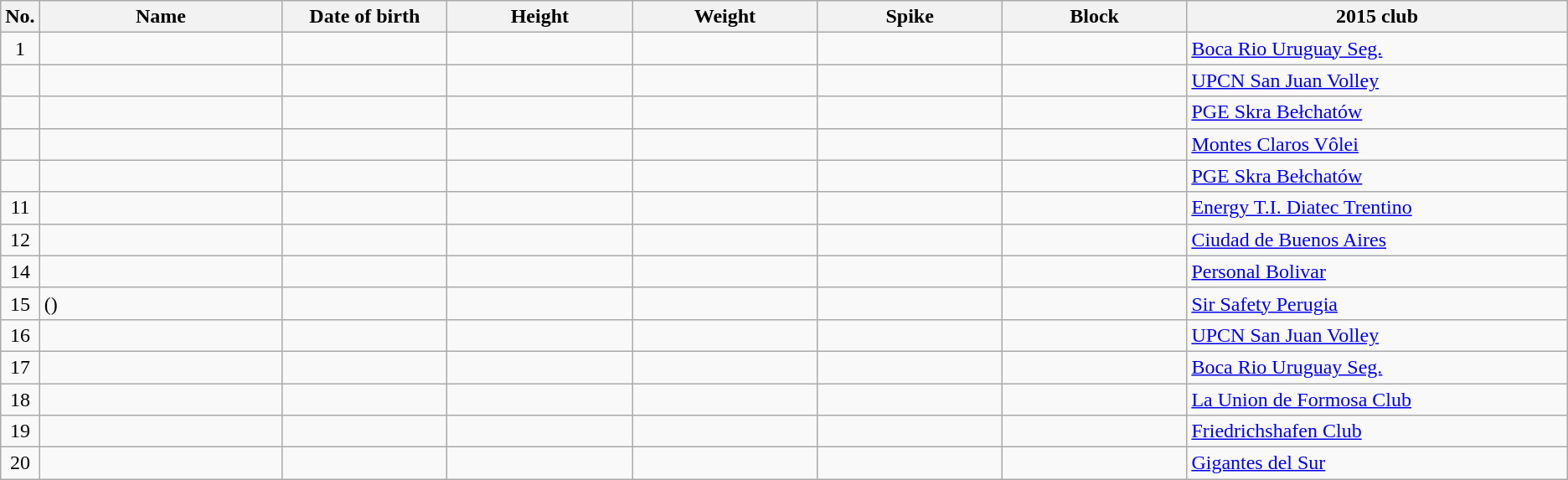<table class="wikitable sortable" style="font-size:100%; text-align:center;">
<tr>
<th>No.</th>
<th style="width:12em">Name</th>
<th style="width:8em">Date of birth</th>
<th style="width:9em">Height</th>
<th style="width:9em">Weight</th>
<th style="width:9em">Spike</th>
<th style="width:9em">Block</th>
<th style="width:19em">2015 club</th>
</tr>
<tr>
<td>1</td>
<td align=left></td>
<td align=right></td>
<td></td>
<td></td>
<td></td>
<td></td>
<td align=left> <a href='#'>Boca Rio Uruguay Seg.</a></td>
</tr>
<tr>
<td></td>
<td align=left></td>
<td align=right></td>
<td></td>
<td></td>
<td></td>
<td></td>
<td align=left> <a href='#'>UPCN San Juan Volley</a></td>
</tr>
<tr>
<td></td>
<td align=left></td>
<td align=right></td>
<td></td>
<td></td>
<td></td>
<td></td>
<td align=left> <a href='#'>PGE Skra Bełchatów</a></td>
</tr>
<tr>
<td></td>
<td style="text-align:left;"></td>
<td style="text-align:right;"></td>
<td></td>
<td></td>
<td></td>
<td></td>
<td style="text-align:left;"> <a href='#'>Montes Claros Vôlei</a></td>
</tr>
<tr>
<td></td>
<td align=left></td>
<td align=right></td>
<td></td>
<td></td>
<td></td>
<td></td>
<td align=left> <a href='#'>PGE Skra Bełchatów</a></td>
</tr>
<tr>
<td>11</td>
<td align=left></td>
<td align=right></td>
<td></td>
<td></td>
<td></td>
<td></td>
<td align=left> <a href='#'>Energy T.I. Diatec Trentino</a></td>
</tr>
<tr>
<td>12</td>
<td align=left></td>
<td align=right></td>
<td></td>
<td></td>
<td></td>
<td></td>
<td align=left> <a href='#'>Ciudad de Buenos Aires</a></td>
</tr>
<tr>
<td>14</td>
<td align=left></td>
<td align=right></td>
<td></td>
<td></td>
<td></td>
<td></td>
<td align=left> <a href='#'>Personal Bolivar</a></td>
</tr>
<tr>
<td>15</td>
<td align=left> ()</td>
<td align=right></td>
<td></td>
<td></td>
<td></td>
<td></td>
<td align=left> <a href='#'>Sir Safety Perugia</a></td>
</tr>
<tr>
<td>16</td>
<td align=left></td>
<td align=right></td>
<td></td>
<td></td>
<td></td>
<td></td>
<td align=left> <a href='#'>UPCN San Juan Volley</a></td>
</tr>
<tr>
<td>17</td>
<td align=left></td>
<td align=right></td>
<td></td>
<td></td>
<td></td>
<td></td>
<td align=left> <a href='#'>Boca Rio Uruguay Seg.</a></td>
</tr>
<tr>
<td>18</td>
<td align=left></td>
<td align=right></td>
<td></td>
<td></td>
<td></td>
<td></td>
<td align=left> <a href='#'>La Union de Formosa Club</a></td>
</tr>
<tr>
<td>19</td>
<td align=left></td>
<td align=right></td>
<td></td>
<td></td>
<td></td>
<td></td>
<td align=left> <a href='#'>Friedrichshafen Club</a></td>
</tr>
<tr>
<td>20</td>
<td align=left></td>
<td align=right></td>
<td></td>
<td></td>
<td></td>
<td></td>
<td align=left> <a href='#'>Gigantes del Sur</a></td>
</tr>
</table>
